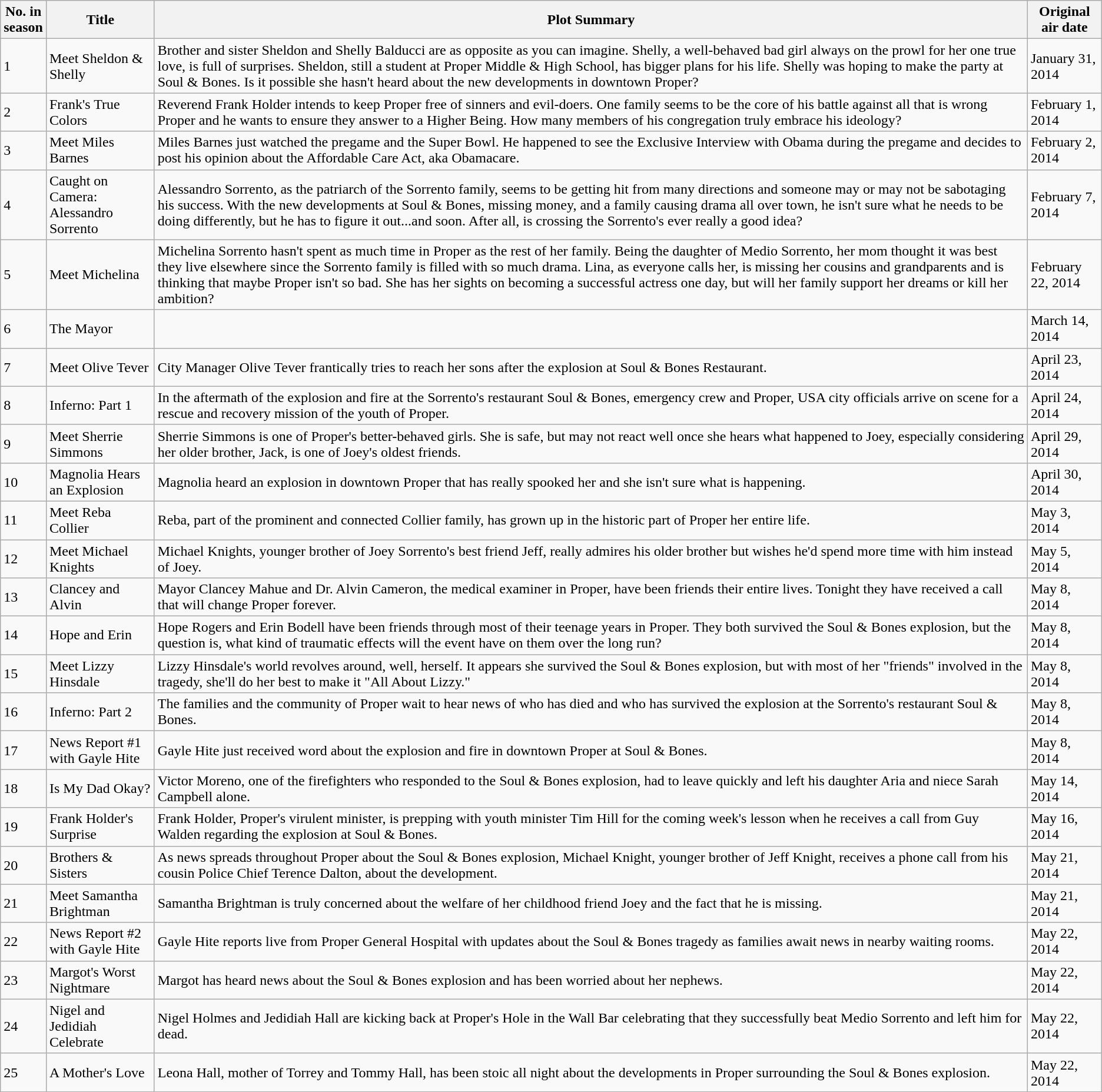<table class="wikitable">
<tr>
<th>No. in<br>season</th>
<th>Title</th>
<th>Plot Summary</th>
<th>Original air date</th>
</tr>
<tr>
<td>1</td>
<td>Meet Sheldon & Shelly</td>
<td>Brother and sister Sheldon and Shelly Balducci are as opposite as you can imagine. Shelly, a well-behaved bad girl always on the prowl for her one true love, is full of surprises. Sheldon, still a student at Proper Middle & High School, has bigger plans for his life. Shelly was hoping to make the party at Soul & Bones. Is it possible she hasn't heard about the new developments in downtown Proper?</td>
<td>January 31, 2014</td>
</tr>
<tr>
<td>2</td>
<td>Frank's True Colors</td>
<td>Reverend Frank Holder intends to keep Proper free of sinners and evil-doers. One family seems to be the core of his battle against all that is wrong Proper and he wants to ensure they answer to a Higher Being. How many members of his congregation truly embrace his ideology?</td>
<td>February 1, 2014</td>
</tr>
<tr>
<td>3</td>
<td>Meet Miles Barnes</td>
<td>Miles Barnes just watched the pregame and the Super Bowl. He happened to see the Exclusive Interview with Obama during the pregame and decides to post his opinion about the Affordable Care Act, aka Obamacare.</td>
<td>February 2, 2014</td>
</tr>
<tr>
<td>4</td>
<td>Caught on Camera:<br>Alessandro Sorrento</td>
<td>Alessandro Sorrento, as the patriarch of the Sorrento family, seems to be getting hit from many directions and someone may or may not be sabotaging his success. With the new developments at Soul & Bones, missing money, and a family causing drama all over town, he isn't sure what he needs to be doing differently, but he has to figure it out...and soon. After all, is crossing the Sorrento's ever really a good idea?</td>
<td>February 7, 2014</td>
</tr>
<tr>
<td>5</td>
<td>Meet Michelina</td>
<td>Michelina Sorrento hasn't spent as much time in Proper as the rest of her family. Being the daughter of Medio Sorrento, her mom thought it was best they live elsewhere since the Sorrento family is filled with so much drama. Lina, as everyone calls her, is missing her cousins and grandparents and is thinking that maybe Proper isn't so bad. She has her sights on becoming a successful actress one day, but will her family support her dreams or kill her ambition?</td>
<td>February 22, 2014</td>
</tr>
<tr>
<td>6</td>
<td>The Mayor</td>
<td></td>
<td>March 14, 2014</td>
</tr>
<tr>
<td>7</td>
<td>Meet Olive Tever</td>
<td>City Manager Olive Tever frantically tries to reach her sons after the explosion at Soul & Bones Restaurant.</td>
<td>April 23, 2014</td>
</tr>
<tr>
<td>8</td>
<td>Inferno: Part 1</td>
<td>In the aftermath of the explosion and fire at the Sorrento's restaurant Soul & Bones, emergency crew and Proper, USA city officials arrive on scene for a rescue and recovery mission of the youth of Proper.</td>
<td>April 24, 2014</td>
</tr>
<tr>
<td>9</td>
<td>Meet Sherrie Simmons</td>
<td>Sherrie Simmons is one of Proper's better-behaved girls. She is safe, but may not react well once she hears what happened to Joey, especially considering her older brother, Jack, is one of Joey's oldest friends.</td>
<td>April 29, 2014</td>
</tr>
<tr>
<td>10</td>
<td>Magnolia Hears an Explosion</td>
<td>Magnolia heard an explosion in downtown Proper that has really spooked her and she isn't sure what is happening.</td>
<td>April 30, 2014</td>
</tr>
<tr>
<td>11</td>
<td>Meet Reba Collier</td>
<td>Reba, part of the prominent and connected Collier family, has grown up in the historic part of Proper her entire life.</td>
<td>May 3, 2014</td>
</tr>
<tr>
<td>12</td>
<td>Meet Michael Knights</td>
<td>Michael Knights, younger brother of Joey Sorrento's best friend Jeff, really admires his older brother but wishes he'd spend more time with him instead of Joey.</td>
<td>May 5, 2014</td>
</tr>
<tr>
<td>13</td>
<td>Clancey and Alvin</td>
<td>Mayor Clancey Mahue and Dr. Alvin Cameron, the medical examiner in Proper, have been friends their entire lives. Tonight they have received a call that will change Proper forever.</td>
<td>May 8, 2014</td>
</tr>
<tr>
<td>14</td>
<td>Hope and Erin</td>
<td>Hope Rogers and Erin Bodell have been friends through most of their teenage years in Proper. They both survived the Soul & Bones explosion, but the question is, what kind of traumatic effects will the event have on them over the long run?</td>
<td>May 8, 2014</td>
</tr>
<tr>
<td>15</td>
<td>Meet Lizzy Hinsdale</td>
<td>Lizzy Hinsdale's world revolves around, well, herself. It appears she survived the Soul & Bones explosion, but with most of her "friends" involved in the tragedy, she'll do her best to make it "All About Lizzy."</td>
<td>May 8, 2014</td>
</tr>
<tr>
<td>16</td>
<td>Inferno: Part 2</td>
<td>The families and the community of Proper wait to hear news of who has died and who has survived the explosion at the Sorrento's restaurant Soul & Bones.</td>
<td>May 8, 2014</td>
</tr>
<tr>
<td>17</td>
<td>News Report #1 with Gayle Hite</td>
<td>Gayle Hite just received word about the explosion and fire in downtown Proper at Soul & Bones.</td>
<td>May 8, 2014</td>
</tr>
<tr>
<td>18</td>
<td>Is My Dad Okay?</td>
<td>Victor Moreno, one of the firefighters who responded to the Soul & Bones explosion, had to leave quickly and left his daughter Aria and niece Sarah Campbell alone.</td>
<td>May 14, 2014</td>
</tr>
<tr>
<td>19</td>
<td>Frank Holder's Surprise</td>
<td>Frank Holder, Proper's virulent minister, is prepping with youth minister Tim Hill for the coming week's lesson when he receives a call from Guy Walden regarding the explosion at Soul & Bones.</td>
<td>May 16, 2014</td>
</tr>
<tr>
<td>20</td>
<td>Brothers & Sisters</td>
<td>As news spreads throughout Proper about the Soul & Bones explosion, Michael Knight, younger brother of Jeff Knight, receives a phone call from his cousin Police Chief Terence Dalton, about the development.</td>
<td>May 21, 2014</td>
</tr>
<tr>
<td>21</td>
<td>Meet Samantha Brightman</td>
<td>Samantha Brightman is truly concerned about the welfare of her childhood friend Joey and the fact that he is missing.</td>
<td>May 21, 2014</td>
</tr>
<tr>
<td>22</td>
<td>News Report #2 with Gayle Hite</td>
<td>Gayle Hite reports live from Proper General Hospital with updates about the Soul & Bones tragedy as families await news in nearby waiting rooms.</td>
<td>May 22, 2014</td>
</tr>
<tr>
<td>23</td>
<td>Margot's Worst Nightmare</td>
<td>Margot has heard news about the Soul & Bones explosion and has been worried about her nephews.</td>
<td>May 22, 2014</td>
</tr>
<tr>
<td>24</td>
<td>Nigel and Jedidiah Celebrate</td>
<td>Nigel Holmes and Jedidiah Hall are kicking back at Proper's Hole in the Wall Bar celebrating that they successfully beat Medio Sorrento and left him for dead.</td>
<td>May 22, 2014</td>
</tr>
<tr>
<td>25</td>
<td>A Mother's Love</td>
<td>Leona Hall, mother of Torrey and Tommy Hall, has been stoic all night about the developments in Proper surrounding the Soul & Bones explosion.</td>
<td>May 22, 2014</td>
</tr>
</table>
